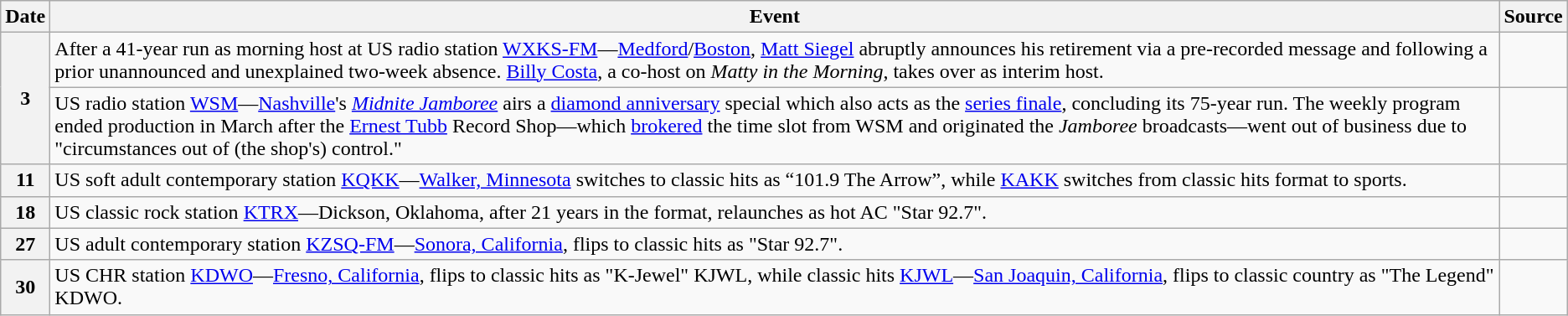<table class="wikitable">
<tr>
<th>Date</th>
<th>Event</th>
<th>Source</th>
</tr>
<tr>
<th rowspan="2">3</th>
<td>After a 41-year run as morning host at US radio station <a href='#'>WXKS-FM</a>—<a href='#'>Medford</a>/<a href='#'>Boston</a>, <a href='#'>Matt Siegel</a> abruptly announces his retirement via a pre-recorded message and following a prior unannounced and unexplained two-week absence. <a href='#'>Billy Costa</a>, a co-host on <em>Matty in the Morning</em>, takes over as interim host.</td>
<td></td>
</tr>
<tr>
<td>US radio station <a href='#'>WSM</a>—<a href='#'>Nashville</a>'s <em><a href='#'>Midnite Jamboree</a></em> airs a <a href='#'>diamond anniversary</a> special which also acts as the <a href='#'>series finale</a>, concluding its 75-year run. The weekly program ended production in March after the <a href='#'>Ernest Tubb</a> Record Shop—which <a href='#'>brokered</a> the time slot from WSM and originated the <em>Jamboree</em> broadcasts—went out of business due to "circumstances out of (the shop's) control."</td>
<td></td>
</tr>
<tr>
<th>11</th>
<td>US soft adult contemporary station <a href='#'>KQKK</a>—<a href='#'>Walker, Minnesota</a> switches to classic hits as “101.9 The Arrow”, while <a href='#'>KAKK</a> switches from classic hits format to sports.</td>
<td></td>
</tr>
<tr>
<th>18</th>
<td>US classic rock station <a href='#'>KTRX</a>—Dickson, Oklahoma, after 21 years in the format, relaunches as hot AC "Star 92.7".</td>
<td></td>
</tr>
<tr>
<th>27</th>
<td>US adult contemporary station <a href='#'>KZSQ-FM</a>—<a href='#'>Sonora, California</a>, flips to classic hits as "Star 92.7".</td>
<td></td>
</tr>
<tr>
<th>30</th>
<td>US CHR station <a href='#'>KDWO</a>—<a href='#'>Fresno, California</a>, flips to classic hits as "K-Jewel" KJWL, while classic hits <a href='#'>KJWL</a>—<a href='#'>San Joaquin, California</a>, flips to classic country as "The Legend" KDWO.</td>
<td></td>
</tr>
</table>
